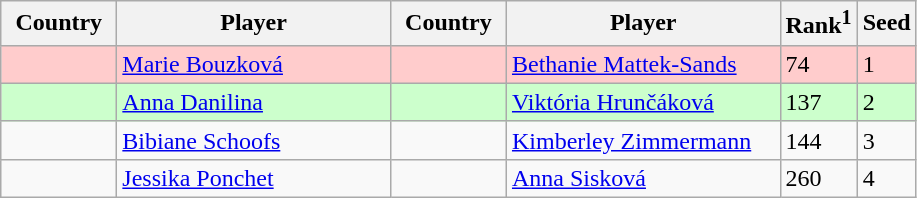<table class="sortable wikitable">
<tr>
<th width="70">Country</th>
<th width="175">Player</th>
<th width="70">Country</th>
<th width="175">Player</th>
<th>Rank<sup>1</sup></th>
<th>Seed</th>
</tr>
<tr style="background:#fcc;">
<td></td>
<td><a href='#'>Marie Bouzková</a></td>
<td></td>
<td><a href='#'>Bethanie Mattek-Sands</a></td>
<td>74</td>
<td>1</td>
</tr>
<tr style="background:#cfc;">
<td></td>
<td><a href='#'>Anna Danilina</a></td>
<td></td>
<td><a href='#'>Viktória Hrunčáková</a></td>
<td>137</td>
<td>2</td>
</tr>
<tr>
<td></td>
<td><a href='#'>Bibiane Schoofs</a></td>
<td></td>
<td><a href='#'>Kimberley Zimmermann</a></td>
<td>144</td>
<td>3</td>
</tr>
<tr>
<td></td>
<td><a href='#'>Jessika Ponchet</a></td>
<td></td>
<td><a href='#'>Anna Sisková</a></td>
<td>260</td>
<td>4</td>
</tr>
</table>
